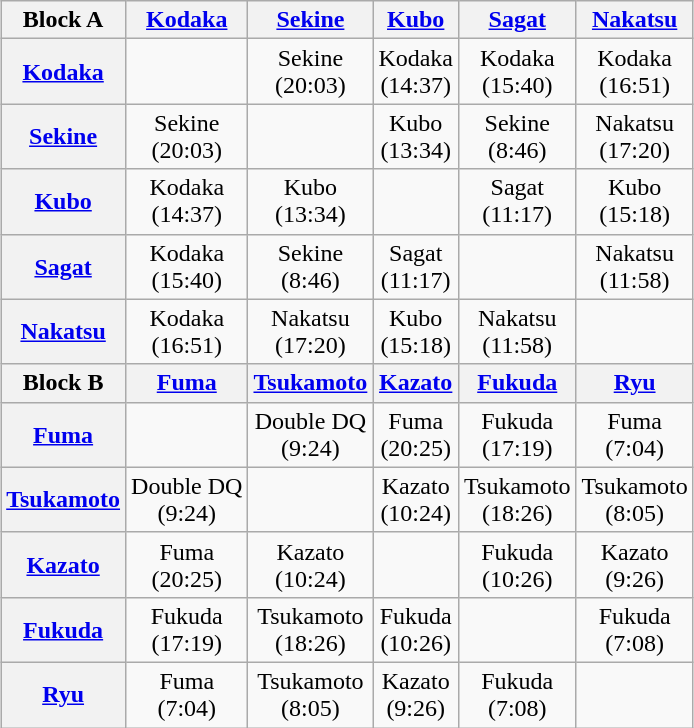<table class="wikitable" style="margin: 1em auto 1em auto">
<tr align="center">
<th>Block A</th>
<th><a href='#'>Kodaka</a></th>
<th><a href='#'>Sekine</a></th>
<th><a href='#'>Kubo</a></th>
<th><a href='#'>Sagat</a></th>
<th><a href='#'>Nakatsu</a></th>
</tr>
<tr align="center">
<th><a href='#'>Kodaka</a></th>
<td></td>
<td>Sekine<br>(20:03)</td>
<td>Kodaka<br>(14:37)</td>
<td>Kodaka<br>(15:40)</td>
<td>Kodaka<br>(16:51)</td>
</tr>
<tr align="center">
<th><a href='#'>Sekine</a></th>
<td>Sekine<br>(20:03)</td>
<td></td>
<td>Kubo<br>(13:34)</td>
<td>Sekine<br>(8:46)</td>
<td>Nakatsu<br>(17:20)</td>
</tr>
<tr align="center"ba>
<th><a href='#'>Kubo</a></th>
<td>Kodaka<br>(14:37)</td>
<td>Kubo<br>(13:34)</td>
<td></td>
<td>Sagat<br>(11:17)</td>
<td>Kubo<br>(15:18)</td>
</tr>
<tr align="center">
<th><a href='#'>Sagat</a></th>
<td>Kodaka<br>(15:40)</td>
<td>Sekine<br>(8:46)</td>
<td>Sagat<br>(11:17)</td>
<td></td>
<td>Nakatsu<br>(11:58)</td>
</tr>
<tr align="center">
<th><a href='#'>Nakatsu</a></th>
<td>Kodaka<br>(16:51)</td>
<td>Nakatsu<br>(17:20)</td>
<td>Kubo<br>(15:18)</td>
<td>Nakatsu<br>(11:58)</td>
<td></td>
</tr>
<tr align="center">
<th>Block B</th>
<th><a href='#'>Fuma</a></th>
<th><a href='#'>Tsukamoto</a></th>
<th><a href='#'>Kazato</a></th>
<th><a href='#'>Fukuda</a></th>
<th><a href='#'>Ryu</a></th>
</tr>
<tr align="center">
<th><a href='#'>Fuma</a></th>
<td></td>
<td>Double DQ<br>(9:24)</td>
<td>Fuma<br>(20:25)</td>
<td>Fukuda<br>(17:19)</td>
<td>Fuma<br>(7:04)</td>
</tr>
<tr align="center">
<th><a href='#'>Tsukamoto</a></th>
<td>Double DQ<br>(9:24)</td>
<td></td>
<td>Kazato<br>(10:24)</td>
<td>Tsukamoto<br>(18:26)</td>
<td>Tsukamoto<br>(8:05)</td>
</tr>
<tr align="center">
<th><a href='#'>Kazato</a></th>
<td>Fuma<br>(20:25)</td>
<td>Kazato<br>(10:24)</td>
<td></td>
<td>Fukuda<br>(10:26)</td>
<td>Kazato<br>(9:26)</td>
</tr>
<tr align="center">
<th><a href='#'>Fukuda</a></th>
<td>Fukuda<br>(17:19)</td>
<td>Tsukamoto<br>(18:26)</td>
<td>Fukuda<br>(10:26)</td>
<td></td>
<td>Fukuda<br>(7:08)</td>
</tr>
<tr align="center">
<th><a href='#'>Ryu</a></th>
<td>Fuma<br>(7:04)</td>
<td>Tsukamoto<br>(8:05)</td>
<td>Kazato<br>(9:26)</td>
<td>Fukuda<br>(7:08)</td>
<td></td>
</tr>
</table>
